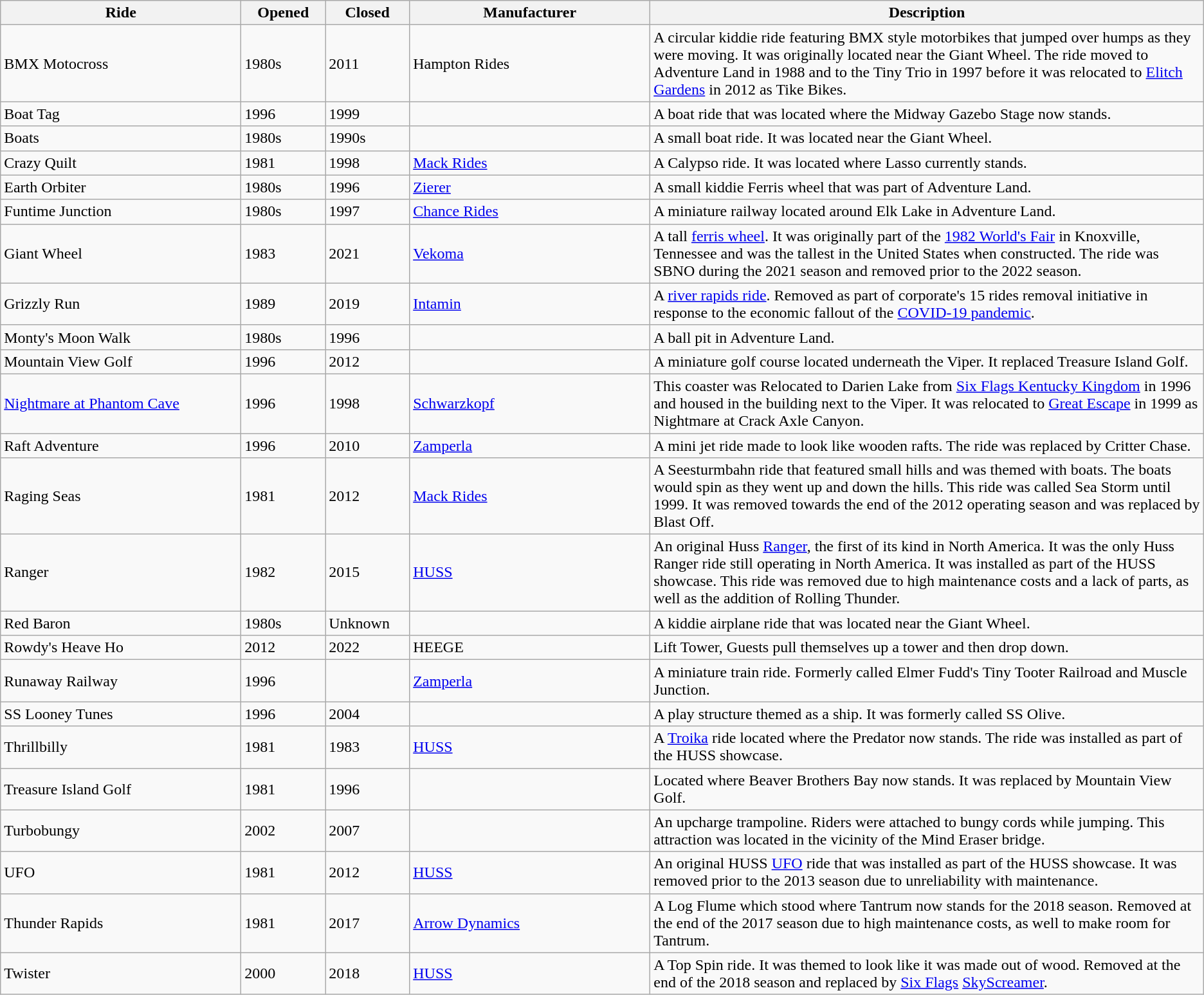<table class="wikitable sortable">
<tr>
<th style="width:20%;">Ride</th>
<th style="width:7%;">Opened</th>
<th style="width:7%;">Closed</th>
<th style="width:20%;">Manufacturer</th>
<th style="width:50%;">Description</th>
</tr>
<tr>
<td>BMX Motocross</td>
<td>1980s</td>
<td>2011</td>
<td>Hampton Rides</td>
<td>A circular kiddie ride featuring BMX style motorbikes that jumped over humps as they were moving. It was originally located near the Giant Wheel. The ride moved to Adventure Land in 1988 and to the Tiny Trio in 1997 before it was relocated to <a href='#'>Elitch Gardens</a> in 2012 as Tike Bikes.</td>
</tr>
<tr>
<td>Boat Tag</td>
<td>1996</td>
<td>1999</td>
<td></td>
<td>A boat ride that was located where the Midway Gazebo Stage now stands.</td>
</tr>
<tr>
<td>Boats</td>
<td>1980s</td>
<td>1990s</td>
<td></td>
<td>A small boat ride. It was located near the Giant Wheel.</td>
</tr>
<tr>
<td>Crazy Quilt</td>
<td>1981</td>
<td>1998</td>
<td><a href='#'>Mack Rides</a></td>
<td>A Calypso ride. It was located where Lasso currently stands.</td>
</tr>
<tr>
<td>Earth Orbiter</td>
<td>1980s</td>
<td>1996</td>
<td><a href='#'>Zierer</a></td>
<td>A small kiddie Ferris wheel that was part of Adventure Land.</td>
</tr>
<tr>
<td>Funtime Junction</td>
<td>1980s</td>
<td>1997</td>
<td><a href='#'>Chance Rides</a></td>
<td>A miniature railway located around Elk Lake in Adventure Land.</td>
</tr>
<tr>
<td>Giant Wheel</td>
<td>1983</td>
<td>2021</td>
<td><a href='#'>Vekoma</a></td>
<td>A  tall <a href='#'>ferris wheel</a>. It was originally part of the <a href='#'>1982 World's Fair</a> in Knoxville, Tennessee and was the tallest in the United States when constructed. The ride was SBNO during the 2021 season and removed prior to the 2022 season.</td>
</tr>
<tr>
<td>Grizzly Run</td>
<td>1989</td>
<td>2019</td>
<td><a href='#'>Intamin</a></td>
<td>A <a href='#'>river rapids ride</a>. Removed as part of corporate's 15 rides removal initiative in response to the economic fallout of the <a href='#'>COVID-19 pandemic</a>.</td>
</tr>
<tr>
<td>Monty's Moon Walk</td>
<td>1980s</td>
<td>1996</td>
<td></td>
<td>A ball pit in Adventure Land.</td>
</tr>
<tr>
<td>Mountain View Golf</td>
<td>1996</td>
<td>2012</td>
<td></td>
<td>A miniature golf course located underneath the Viper. It replaced Treasure Island Golf.</td>
</tr>
<tr>
<td><a href='#'>Nightmare at Phantom Cave</a></td>
<td>1996</td>
<td>1998</td>
<td><a href='#'>Schwarzkopf</a></td>
<td>This coaster was Relocated to Darien Lake from <a href='#'>Six Flags Kentucky Kingdom</a> in 1996 and housed in the building next to the Viper. It was relocated to <a href='#'>Great Escape</a> in 1999 as Nightmare at Crack Axle Canyon.</td>
</tr>
<tr>
<td>Raft Adventure</td>
<td>1996</td>
<td>2010</td>
<td><a href='#'>Zamperla</a></td>
<td>A mini jet ride made to look like wooden rafts. The ride was replaced by Critter Chase.</td>
</tr>
<tr>
<td>Raging Seas</td>
<td>1981</td>
<td>2012</td>
<td><a href='#'>Mack Rides</a></td>
<td>A Seesturmbahn ride that featured small hills and was themed with boats. The boats would spin as they went up and down the hills. This ride was called Sea Storm until 1999. It was removed towards the end of the 2012 operating season and was replaced by Blast Off.</td>
</tr>
<tr>
<td>Ranger</td>
<td>1982</td>
<td>2015</td>
<td><a href='#'>HUSS</a></td>
<td>An original Huss <a href='#'>Ranger</a>, the first of its kind in North America. It was the only Huss Ranger ride still operating in North America. It was installed as part of the HUSS showcase. This ride was removed due to high maintenance costs and a lack of parts, as well as the addition of Rolling Thunder.</td>
</tr>
<tr>
<td>Red Baron</td>
<td>1980s</td>
<td>Unknown</td>
<td></td>
<td>A kiddie airplane ride that was located near the Giant Wheel.</td>
</tr>
<tr>
<td>Rowdy's Heave Ho</td>
<td>2012</td>
<td>2022</td>
<td>HEEGE</td>
<td>Lift Tower, Guests pull themselves up a tower and then drop down.</td>
</tr>
<tr>
<td>Runaway Railway</td>
<td>1996</td>
<td></td>
<td><a href='#'>Zamperla</a></td>
<td>A miniature train ride. Formerly called Elmer Fudd's Tiny Tooter Railroad and Muscle Junction.</td>
</tr>
<tr>
<td>SS Looney Tunes</td>
<td>1996</td>
<td>2004</td>
<td></td>
<td>A play structure themed as a ship. It was formerly called SS Olive.</td>
</tr>
<tr>
<td>Thrillbilly</td>
<td>1981</td>
<td>1983</td>
<td><a href='#'>HUSS</a></td>
<td>A <a href='#'>Troika</a> ride located where the Predator now stands. The ride was installed as part of the HUSS showcase.</td>
</tr>
<tr>
<td>Treasure Island Golf</td>
<td>1981</td>
<td>1996</td>
<td></td>
<td>Located where Beaver Brothers Bay now stands. It was replaced by Mountain View Golf.</td>
</tr>
<tr>
<td>Turbobungy</td>
<td>2002</td>
<td>2007</td>
<td></td>
<td>An upcharge trampoline. Riders were attached to bungy cords while jumping. This attraction was located in the vicinity of the Mind Eraser bridge.</td>
</tr>
<tr>
<td>UFO</td>
<td>1981</td>
<td>2012</td>
<td><a href='#'>HUSS</a></td>
<td>An original HUSS <a href='#'>UFO</a> ride that was installed as part of the HUSS showcase. It was removed prior to the 2013 season due to unreliability with maintenance.</td>
</tr>
<tr>
<td>Thunder Rapids</td>
<td>1981</td>
<td>2017</td>
<td><a href='#'>Arrow Dynamics</a></td>
<td>A Log Flume which stood where Tantrum now stands for the 2018 season. Removed at the end of the 2017 season due to high maintenance costs, as well to make room for Tantrum.</td>
</tr>
<tr>
<td>Twister</td>
<td>2000</td>
<td>2018</td>
<td><a href='#'>HUSS</a></td>
<td>A Top Spin ride. It was themed to look like it was made out of wood. Removed at the end of the 2018 season and replaced by <a href='#'>Six Flags</a> <a href='#'>SkyScreamer</a>.</td>
</tr>
</table>
